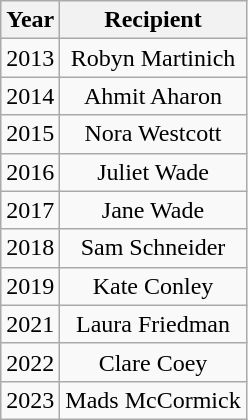<table class="wikitable" style="text-align:center">
<tr>
<th>Year</th>
<th>Recipient</th>
</tr>
<tr>
<td>2013</td>
<td>Robyn Martinich</td>
</tr>
<tr>
<td>2014</td>
<td>Ahmit Aharon</td>
</tr>
<tr>
<td>2015</td>
<td>Nora Westcott</td>
</tr>
<tr>
<td>2016</td>
<td>Juliet Wade</td>
</tr>
<tr>
<td>2017</td>
<td>Jane Wade</td>
</tr>
<tr>
<td>2018</td>
<td>Sam Schneider</td>
</tr>
<tr>
<td>2019</td>
<td>Kate Conley</td>
</tr>
<tr>
<td>2021</td>
<td>Laura Friedman</td>
</tr>
<tr>
<td>2022</td>
<td>Clare Coey</td>
</tr>
<tr>
<td>2023</td>
<td>Mads McCormick</td>
</tr>
</table>
